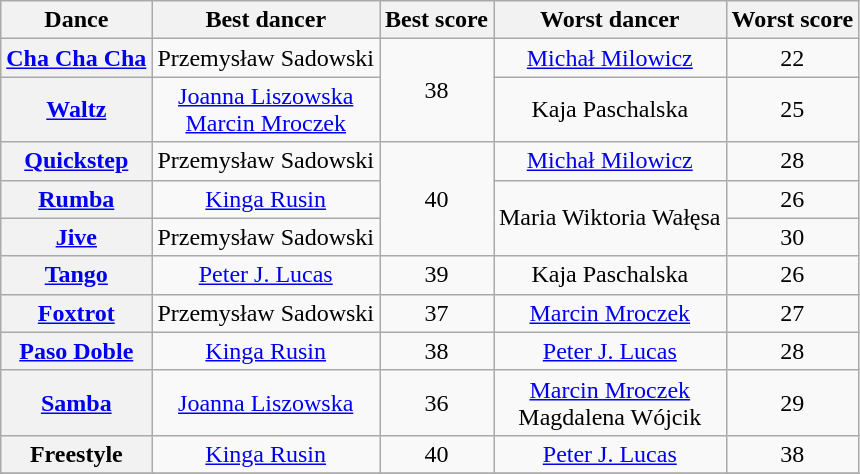<table class="wikitable sortable" style="text-align:center;">
<tr>
<th>Dance</th>
<th class="sortable">Best dancer</th>
<th>Best score</th>
<th class="sortable">Worst dancer</th>
<th>Worst score</th>
</tr>
<tr>
<th><a href='#'>Cha Cha Cha</a></th>
<td>Przemysław Sadowski</td>
<td rowspan="2">38</td>
<td><a href='#'>Michał Milowicz</a></td>
<td>22</td>
</tr>
<tr>
<th><a href='#'>Waltz</a></th>
<td><a href='#'>Joanna Liszowska</a><br><a href='#'>Marcin Mroczek</a></td>
<td>Kaja Paschalska</td>
<td>25</td>
</tr>
<tr>
<th><a href='#'>Quickstep</a></th>
<td>Przemysław Sadowski</td>
<td rowspan="3">40</td>
<td><a href='#'>Michał Milowicz</a></td>
<td>28</td>
</tr>
<tr>
<th><a href='#'>Rumba</a></th>
<td><a href='#'>Kinga Rusin</a></td>
<td rowspan="2">Maria Wiktoria Wałęsa</td>
<td>26</td>
</tr>
<tr>
<th><a href='#'>Jive</a></th>
<td>Przemysław Sadowski</td>
<td>30</td>
</tr>
<tr>
<th><a href='#'>Tango</a></th>
<td><a href='#'>Peter J. Lucas</a></td>
<td>39</td>
<td>Kaja Paschalska</td>
<td>26</td>
</tr>
<tr>
<th><a href='#'>Foxtrot</a></th>
<td>Przemysław Sadowski</td>
<td>37</td>
<td><a href='#'>Marcin Mroczek</a></td>
<td>27</td>
</tr>
<tr>
<th><a href='#'>Paso Doble</a></th>
<td><a href='#'>Kinga Rusin</a></td>
<td>38</td>
<td><a href='#'>Peter J. Lucas</a></td>
<td>28</td>
</tr>
<tr>
<th><a href='#'>Samba</a></th>
<td><a href='#'>Joanna Liszowska</a></td>
<td>36</td>
<td><a href='#'>Marcin Mroczek</a><br>Magdalena Wójcik</td>
<td>29</td>
</tr>
<tr>
<th>Freestyle</th>
<td><a href='#'>Kinga Rusin</a></td>
<td>40</td>
<td><a href='#'>Peter J. Lucas</a></td>
<td>38</td>
</tr>
<tr>
</tr>
</table>
